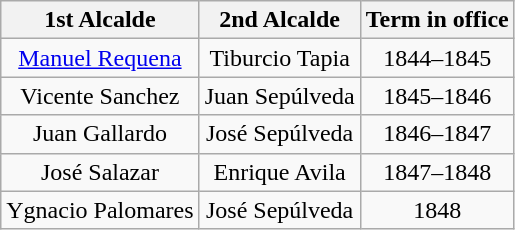<table class="wikitable" style="text-align: center;">
<tr>
<th>1st Alcalde</th>
<th>2nd Alcalde</th>
<th>Term in office</th>
</tr>
<tr>
<td><a href='#'>Manuel Requena</a></td>
<td>Tiburcio Tapia</td>
<td>1844–1845</td>
</tr>
<tr>
<td>Vicente Sanchez</td>
<td>Juan Sepúlveda</td>
<td>1845–1846</td>
</tr>
<tr>
<td>Juan Gallardo</td>
<td>José Sepúlveda</td>
<td>1846–1847</td>
</tr>
<tr>
<td>José Salazar</td>
<td>Enrique Avila</td>
<td>1847–1848</td>
</tr>
<tr>
<td>Ygnacio Palomares</td>
<td>José Sepúlveda</td>
<td>1848</td>
</tr>
</table>
